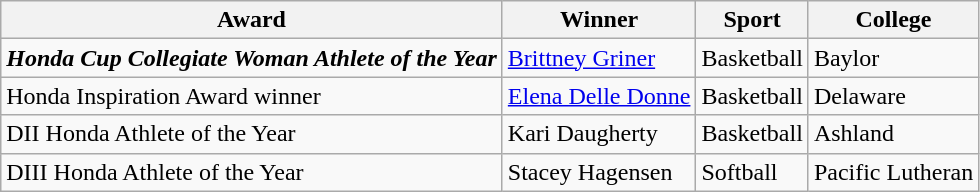<table class="wikitable">
<tr>
<th>Award</th>
<th>Winner</th>
<th>Sport</th>
<th>College</th>
</tr>
<tr>
<td><strong><em>Honda Cup<strong> Collegiate Woman Athlete of the Year<em></td>
<td><a href='#'>Brittney Griner</a></td>
<td>Basketball</td>
<td>Baylor</td>
</tr>
<tr>
<td></em>Honda Inspiration Award winner<em></td>
<td><a href='#'>Elena Delle Donne</a></td>
<td>Basketball</td>
<td>Delaware</td>
</tr>
<tr>
<td></em>DII Honda Athlete of the Year<em></td>
<td>Kari Daugherty</td>
<td>Basketball</td>
<td>Ashland</td>
</tr>
<tr>
<td></em>DIII Honda Athlete of the Year<em></td>
<td>Stacey Hagensen</td>
<td>Softball</td>
<td>Pacific Lutheran</td>
</tr>
</table>
